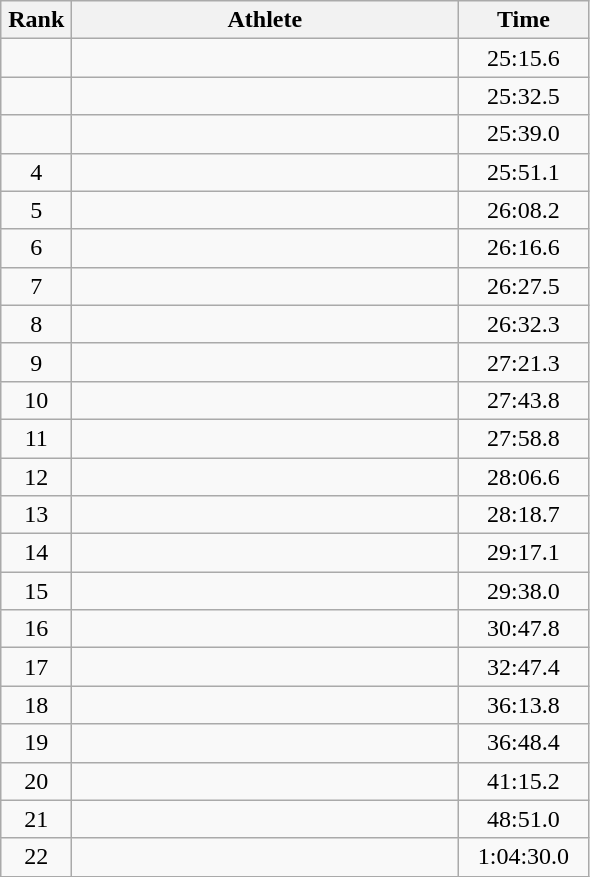<table class=wikitable style="text-align:center">
<tr>
<th width=40>Rank</th>
<th width=250>Athlete</th>
<th width=80>Time</th>
</tr>
<tr>
<td></td>
<td align=left></td>
<td>25:15.6</td>
</tr>
<tr>
<td></td>
<td align=left></td>
<td>25:32.5</td>
</tr>
<tr>
<td></td>
<td align=left></td>
<td>25:39.0</td>
</tr>
<tr>
<td>4</td>
<td align=left></td>
<td>25:51.1</td>
</tr>
<tr>
<td>5</td>
<td align=left></td>
<td>26:08.2</td>
</tr>
<tr>
<td>6</td>
<td align=left></td>
<td>26:16.6</td>
</tr>
<tr>
<td>7</td>
<td align=left></td>
<td>26:27.5</td>
</tr>
<tr>
<td>8</td>
<td align=left></td>
<td>26:32.3</td>
</tr>
<tr>
<td>9</td>
<td align=left></td>
<td>27:21.3</td>
</tr>
<tr>
<td>10</td>
<td align=left></td>
<td>27:43.8</td>
</tr>
<tr>
<td>11</td>
<td align=left></td>
<td>27:58.8</td>
</tr>
<tr>
<td>12</td>
<td align=left></td>
<td>28:06.6</td>
</tr>
<tr>
<td>13</td>
<td align=left></td>
<td>28:18.7</td>
</tr>
<tr>
<td>14</td>
<td align=left></td>
<td>29:17.1</td>
</tr>
<tr>
<td>15</td>
<td align=left></td>
<td>29:38.0</td>
</tr>
<tr>
<td>16</td>
<td align=left></td>
<td>30:47.8</td>
</tr>
<tr>
<td>17</td>
<td align=left></td>
<td>32:47.4</td>
</tr>
<tr>
<td>18</td>
<td align=left></td>
<td>36:13.8</td>
</tr>
<tr>
<td>19</td>
<td align=left></td>
<td>36:48.4</td>
</tr>
<tr>
<td>20</td>
<td align=left></td>
<td>41:15.2</td>
</tr>
<tr>
<td>21</td>
<td align=left></td>
<td>48:51.0</td>
</tr>
<tr>
<td>22</td>
<td align=left></td>
<td>1:04:30.0</td>
</tr>
</table>
